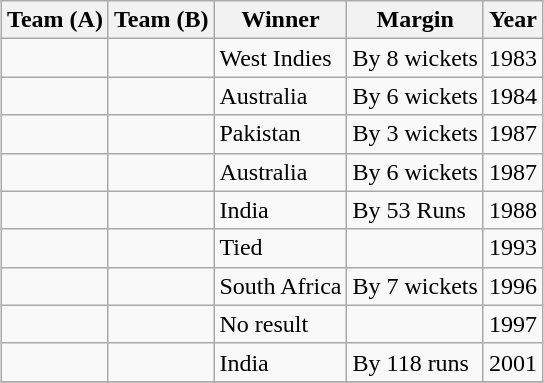<table class="wikitable" style="margin: 1em auto 1em auto">
<tr>
<th>Team (A)</th>
<th>Team (B)</th>
<th>Winner</th>
<th>Margin</th>
<th>Year</th>
</tr>
<tr>
<td></td>
<td></td>
<td>West Indies</td>
<td>By 8 wickets</td>
<td>1983</td>
</tr>
<tr>
<td></td>
<td></td>
<td>Australia</td>
<td>By 6 wickets</td>
<td>1984</td>
</tr>
<tr>
<td></td>
<td></td>
<td>Pakistan</td>
<td>By 3 wickets</td>
<td>1987</td>
</tr>
<tr>
<td></td>
<td></td>
<td>Australia</td>
<td>By 6 wickets</td>
<td>1987</td>
</tr>
<tr>
<td></td>
<td></td>
<td>India</td>
<td>By 53 Runs</td>
<td>1988</td>
</tr>
<tr>
<td></td>
<td></td>
<td>Tied</td>
<td></td>
<td>1993</td>
</tr>
<tr>
<td></td>
<td></td>
<td>South Africa</td>
<td>By 7 wickets</td>
<td>1996</td>
</tr>
<tr>
<td></td>
<td></td>
<td>No result</td>
<td></td>
<td>1997</td>
</tr>
<tr>
<td></td>
<td></td>
<td>India</td>
<td>By 118 runs</td>
<td>2001</td>
</tr>
<tr>
</tr>
</table>
